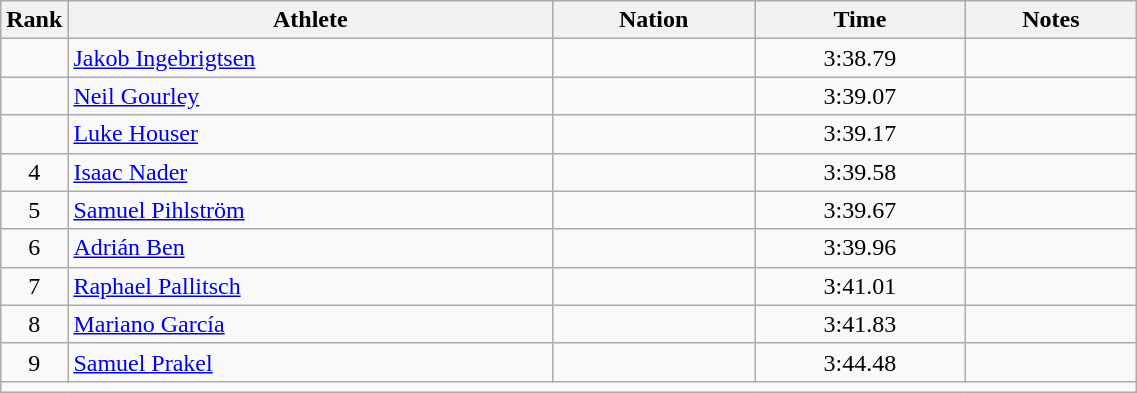<table class="wikitable sortable" style="text-align:center;width: 60%;">
<tr>
<th scope="col" style="width: 10px;">Rank</th>
<th scope="col">Athlete</th>
<th scope="col">Nation</th>
<th scope="col">Time</th>
<th scope="col">Notes</th>
</tr>
<tr>
<td></td>
<td align=left><a href='#'>Jakob Ingebrigtsen</a></td>
<td align=left></td>
<td>3:38.79</td>
<td></td>
</tr>
<tr>
<td></td>
<td align=left><a href='#'>Neil Gourley</a></td>
<td align=left></td>
<td>3:39.07</td>
<td></td>
</tr>
<tr>
<td></td>
<td align=left><a href='#'>Luke Houser</a></td>
<td align=left></td>
<td>3:39.17</td>
<td></td>
</tr>
<tr>
<td>4</td>
<td align=left><a href='#'>Isaac Nader</a></td>
<td align=left></td>
<td>3:39.58</td>
<td></td>
</tr>
<tr>
<td>5</td>
<td align=left><a href='#'>Samuel Pihlström</a></td>
<td align=left></td>
<td>3:39.67</td>
<td></td>
</tr>
<tr>
<td>6</td>
<td align=left><a href='#'>Adrián Ben</a></td>
<td align=left></td>
<td>3:39.96</td>
<td></td>
</tr>
<tr>
<td>7</td>
<td align=left><a href='#'>Raphael Pallitsch</a></td>
<td align=left></td>
<td>3:41.01</td>
<td></td>
</tr>
<tr>
<td>8</td>
<td align=left><a href='#'>Mariano García</a></td>
<td align=left></td>
<td>3:41.83</td>
<td></td>
</tr>
<tr>
<td>9</td>
<td align=left><a href='#'>Samuel Prakel</a></td>
<td align=left></td>
<td>3:44.48</td>
<td></td>
</tr>
<tr class="sortbottom">
<td colspan="5"></td>
</tr>
</table>
